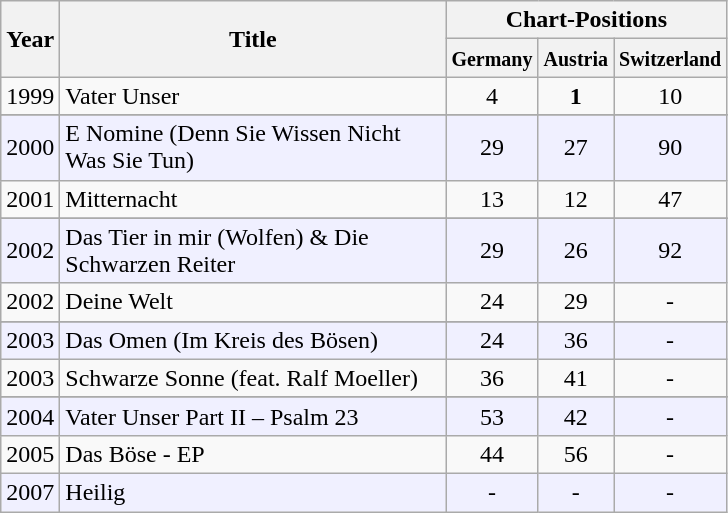<table class="wikitable">
<tr>
<th width="25" rowspan="2">Year</th>
<th width="250" rowspan="2">Title</th>
<th colspan="3">Chart-Positions</th>
</tr>
<tr>
<th width="25" bgcolor="#EEEEEE"><small>Germany</small></th>
<th width="25" bgcolor="#EEEEEE"><small>Austria</small></th>
<th width="25" bgcolor="#EEEEEE"><small>Switzerland</small></th>
</tr>
<tr>
<td>1999</td>
<td>Vater Unser</td>
<td align="center">4</td>
<td align="center"><strong>1</strong></td>
<td align="center">10</td>
</tr>
<tr>
</tr>
<tr bgcolor="#f0f0ff">
<td>2000</td>
<td>E Nomine (Denn Sie Wissen Nicht Was Sie Tun)</td>
<td align="center">29</td>
<td align="center">27</td>
<td align="center">90</td>
</tr>
<tr>
<td>2001</td>
<td>Mitternacht</td>
<td align="center">13</td>
<td align="center">12</td>
<td align="center">47</td>
</tr>
<tr>
</tr>
<tr bgcolor="#f0f0ff">
<td>2002</td>
<td>Das Tier in mir (Wolfen) & Die Schwarzen Reiter</td>
<td align="center">29</td>
<td align="center">26</td>
<td align="center">92</td>
</tr>
<tr>
<td>2002</td>
<td>Deine Welt</td>
<td align="center">24</td>
<td align="center">29</td>
<td align="center">-</td>
</tr>
<tr>
</tr>
<tr bgcolor="#f0f0ff">
<td>2003</td>
<td>Das Omen (Im Kreis des Bösen)</td>
<td align="center">24</td>
<td align="center">36</td>
<td align="center">-</td>
</tr>
<tr>
<td>2003</td>
<td>Schwarze Sonne (feat. Ralf Moeller)</td>
<td align="center">36</td>
<td align="center">41</td>
<td align="center">-</td>
</tr>
<tr>
</tr>
<tr bgcolor="#f0f0ff">
<td>2004</td>
<td>Vater Unser Part II – Psalm 23</td>
<td align="center">53</td>
<td align="center">42</td>
<td align="center">-</td>
</tr>
<tr>
<td>2005</td>
<td>Das Böse - EP</td>
<td align="center">44</td>
<td align="center">56</td>
<td align="center">-</td>
</tr>
<tr bgcolor="#f0f0ff">
<td>2007</td>
<td>Heilig</td>
<td align="center">-</td>
<td align="center">-</td>
<td align="center">-</td>
</tr>
</table>
